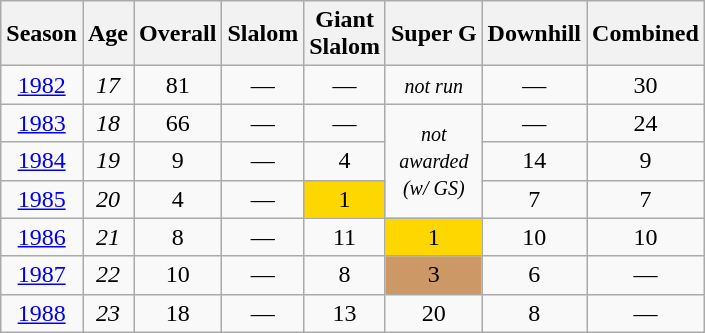<table class=wikitable style="text-align:center">
<tr>
<th>Season</th>
<th>Age</th>
<th>Overall</th>
<th>Slalom</th>
<th>Giant<br>Slalom</th>
<th>Super G</th>
<th>Downhill</th>
<th>Combined</th>
</tr>
<tr>
<td><a href='#'>1982</a></td>
<td><em>17</em></td>
<td>81</td>
<td>—</td>
<td>—</td>
<td><small><em>not run</em></small></td>
<td>—</td>
<td>30</td>
</tr>
<tr>
<td><a href='#'>1983</a></td>
<td><em>18</em></td>
<td>66</td>
<td>—</td>
<td>—</td>
<td rowspan=3><small><em>not<br>awarded<br>(w/ GS)</em></small></td>
<td>—</td>
<td>24</td>
</tr>
<tr>
<td><a href='#'>1984</a></td>
<td><em>19</em></td>
<td>9</td>
<td>—</td>
<td>4</td>
<td>14</td>
<td>9</td>
</tr>
<tr>
<td><a href='#'>1985</a></td>
<td><em>20</em></td>
<td>4</td>
<td>—</td>
<td style="background:gold;">1</td>
<td>7</td>
<td>7</td>
</tr>
<tr>
<td><a href='#'>1986</a></td>
<td><em>21</em></td>
<td>8</td>
<td>—</td>
<td>11</td>
<td style="background:gold;">1</td>
<td>10</td>
<td>10</td>
</tr>
<tr>
<td><a href='#'>1987</a></td>
<td><em>22</em></td>
<td>10</td>
<td>—</td>
<td>8</td>
<td style="background:#c96;">3</td>
<td>6</td>
<td>—</td>
</tr>
<tr>
<td><a href='#'>1988</a></td>
<td><em>23</em></td>
<td>18</td>
<td>—</td>
<td>13</td>
<td>20</td>
<td>8</td>
<td>—</td>
</tr>
</table>
